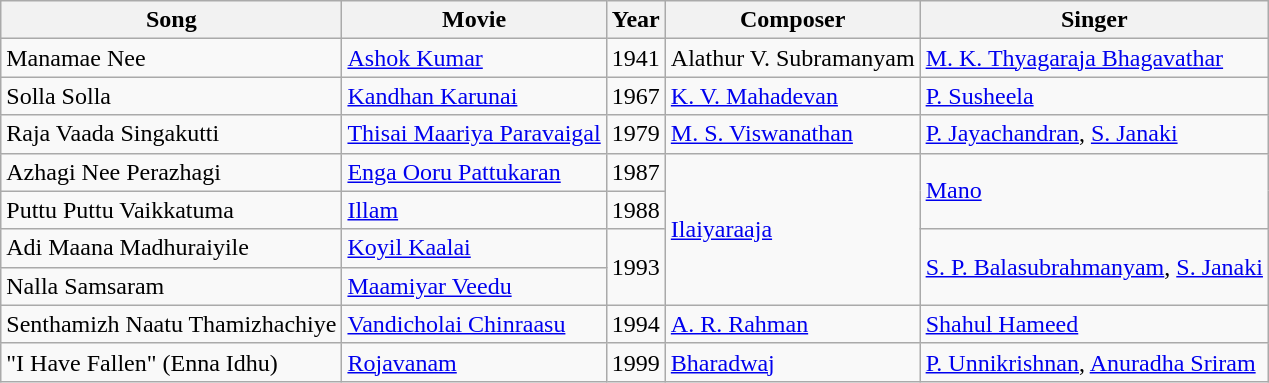<table class="wikitable">
<tr>
<th>Song</th>
<th>Movie</th>
<th>Year</th>
<th>Composer</th>
<th>Singer</th>
</tr>
<tr>
<td>Manamae Nee</td>
<td><a href='#'>Ashok Kumar</a></td>
<td>1941</td>
<td>Alathur V. Subramanyam</td>
<td><a href='#'>M. K. Thyagaraja Bhagavathar</a></td>
</tr>
<tr>
<td>Solla Solla</td>
<td><a href='#'>Kandhan Karunai</a></td>
<td>1967</td>
<td><a href='#'>K. V. Mahadevan</a></td>
<td><a href='#'>P. Susheela</a></td>
</tr>
<tr>
<td>Raja Vaada Singakutti</td>
<td><a href='#'>Thisai Maariya Paravaigal</a></td>
<td>1979</td>
<td><a href='#'>M. S. Viswanathan</a></td>
<td><a href='#'>P. Jayachandran</a>, <a href='#'>S. Janaki</a></td>
</tr>
<tr>
<td>Azhagi Nee Perazhagi</td>
<td><a href='#'>Enga Ooru Pattukaran</a></td>
<td>1987</td>
<td rowspan=4><a href='#'>Ilaiyaraaja</a></td>
<td rowspan=2><a href='#'>Mano</a></td>
</tr>
<tr>
<td>Puttu Puttu Vaikkatuma</td>
<td><a href='#'>Illam</a></td>
<td>1988</td>
</tr>
<tr>
<td>Adi Maana Madhuraiyile</td>
<td><a href='#'>Koyil Kaalai</a></td>
<td rowspan=2>1993</td>
<td rowspan=2><a href='#'>S. P. Balasubrahmanyam</a>, <a href='#'>S. Janaki</a></td>
</tr>
<tr>
<td>Nalla Samsaram</td>
<td><a href='#'>Maamiyar Veedu</a></td>
</tr>
<tr>
<td>Senthamizh Naatu Thamizhachiye</td>
<td><a href='#'>Vandicholai Chinraasu</a></td>
<td>1994</td>
<td><a href='#'>A. R. Rahman</a></td>
<td><a href='#'>Shahul Hameed</a></td>
</tr>
<tr>
<td>"I Have Fallen" (Enna Idhu)</td>
<td><a href='#'>Rojavanam</a></td>
<td>1999</td>
<td><a href='#'>Bharadwaj</a></td>
<td><a href='#'>P. Unnikrishnan</a>, <a href='#'>Anuradha Sriram</a></td>
</tr>
</table>
